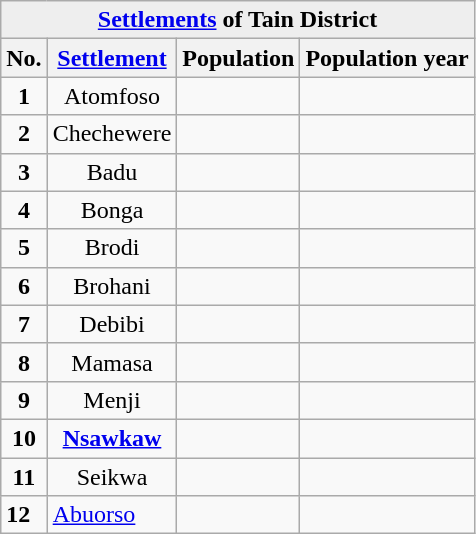<table class="wikitable sortable" style="text-align: centre;">
<tr bgcolor=#EEEEEE>
<td align=center colspan=4><strong><a href='#'>Settlements</a> of Tain District</strong></td>
</tr>
<tr ">
<th class="unsortable">No.</th>
<th class="unsortable"><a href='#'>Settlement</a></th>
<th class="unsortable">Population</th>
<th class="unsortable">Population year</th>
</tr>
<tr>
<td align=center><strong>1</strong></td>
<td align=center>Atomfoso</td>
<td align=center></td>
<td align=center></td>
</tr>
<tr>
<td align=center><strong>2</strong></td>
<td align=center>Chechewere</td>
<td align=center></td>
<td align=center></td>
</tr>
<tr>
<td align=center><strong>3</strong></td>
<td align=center>Badu</td>
<td align=center></td>
<td align=center></td>
</tr>
<tr>
<td align=center><strong>4</strong></td>
<td align=center>Bonga</td>
<td align=center></td>
<td align=center></td>
</tr>
<tr>
<td align=center><strong>5</strong></td>
<td align=center>Brodi</td>
<td align=center></td>
<td align=center></td>
</tr>
<tr>
<td align=center><strong>6</strong></td>
<td align=center>Brohani</td>
<td align=center></td>
<td align=center></td>
</tr>
<tr>
<td align=center><strong>7</strong></td>
<td align=center>Debibi</td>
<td align=center></td>
<td align=center></td>
</tr>
<tr>
<td align=center><strong>8</strong></td>
<td align=center>Mamasa</td>
<td align=center></td>
<td align=center></td>
</tr>
<tr>
<td align=center><strong>9</strong></td>
<td align=center>Menji</td>
<td align=center></td>
<td align=center></td>
</tr>
<tr>
<td align=center><strong>10</strong></td>
<td align=center><strong><a href='#'>Nsawkaw</a></strong></td>
<td align=center></td>
<td align=center></td>
</tr>
<tr>
<td align=center><strong>11</strong></td>
<td align=center>Seikwa</td>
<td align=center></td>
<td align=center></td>
</tr>
<tr>
<td><strong>12</strong></td>
<td><a href='#'>Abuorso</a></td>
<td></td>
<td></td>
</tr>
</table>
